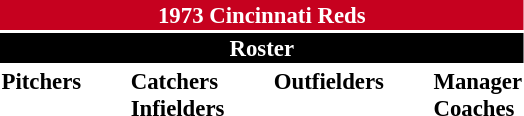<table class="toccolours" style="font-size: 95%;">
<tr>
<th colspan="10" style="background-color: #c6011f; color: white; text-align: center;">1973 Cincinnati Reds</th>
</tr>
<tr>
<td colspan="10" style="background-color: black; color: white; text-align: center;"><strong>Roster</strong></td>
</tr>
<tr>
<td valign="top"><strong>Pitchers</strong><br>











</td>
<td width="25px"></td>
<td valign="top"><strong>Catchers</strong><br>



<strong>Infielders</strong>







</td>
<td width="25px"></td>
<td valign="top"><strong>Outfielders</strong><br>









</td>
<td width="25px"></td>
<td valign="top"><strong>Manager</strong><br>
<strong>Coaches</strong>



</td>
</tr>
</table>
